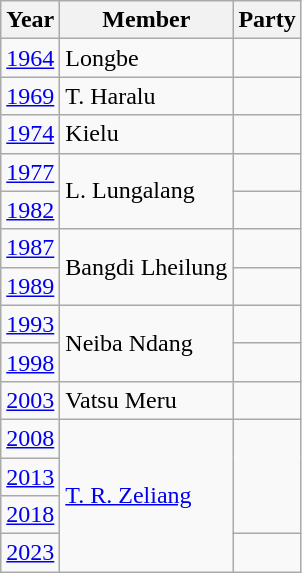<table class="wikitable sortable">
<tr>
<th>Year</th>
<th>Member</th>
<th colspan="2">Party</th>
</tr>
<tr>
<td><a href='#'>1964</a></td>
<td>Longbe</td>
<td></td>
</tr>
<tr>
<td><a href='#'>1969</a></td>
<td>T. Haralu</td>
<td></td>
</tr>
<tr>
<td><a href='#'>1974</a></td>
<td>Kielu</td>
<td></td>
</tr>
<tr>
<td><a href='#'>1977</a></td>
<td rowspan=2>L. Lungalang</td>
</tr>
<tr>
<td><a href='#'>1982</a></td>
<td></td>
</tr>
<tr>
<td><a href='#'>1987</a></td>
<td rowspan=2>Bangdi Lheilung</td>
</tr>
<tr>
<td><a href='#'>1989</a></td>
<td></td>
</tr>
<tr>
<td><a href='#'>1993</a></td>
<td rowspan=2>Neiba Ndang</td>
<td></td>
</tr>
<tr>
<td><a href='#'>1998</a></td>
</tr>
<tr>
<td><a href='#'>2003</a></td>
<td>Vatsu Meru</td>
<td></td>
</tr>
<tr>
<td><a href='#'>2008</a></td>
<td rowspan=4><a href='#'>T. R. Zeliang</a></td>
</tr>
<tr>
<td><a href='#'>2013</a></td>
</tr>
<tr>
<td><a href='#'>2018</a></td>
</tr>
<tr>
<td><a href='#'>2023</a></td>
<td></td>
</tr>
</table>
